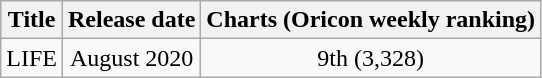<table class="wikitable plainrowheaders" style="text-align:center">
<tr>
<th scope="col" rowspan="1">Title</th>
<th scope="col" rowspan="1">Release date</th>
<th scope="col" colspan="1">Charts (Oricon weekly ranking)</th>
</tr>
<tr>
<td>LIFE</td>
<td>August 2020</td>
<td>9th  (3,328)</td>
</tr>
</table>
